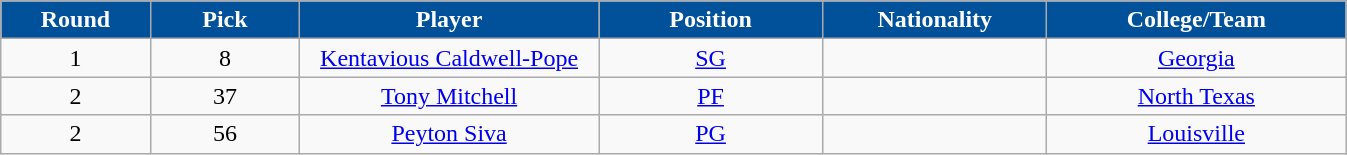<table class="wikitable sortable sortable">
<tr>
<th style="background:#00519A; color:white" width="10%">Round</th>
<th style="background:#00519A; color:white" width="10%">Pick</th>
<th style="background:#00519A; color:white" width="20%">Player</th>
<th style="background:#00519A; color:white" width="15%">Position</th>
<th style="background:#00519A; color:white" width="15%">Nationality</th>
<th style="background:#00519A; color:white" width="20%">College/Team</th>
</tr>
<tr style="text-align: center">
<td>1</td>
<td>8</td>
<td><a href='#'>Kentavious Caldwell-Pope</a></td>
<td><a href='#'>SG</a></td>
<td></td>
<td><a href='#'>Georgia</a></td>
</tr>
<tr style="text-align: center">
<td>2</td>
<td>37</td>
<td><a href='#'>Tony Mitchell</a></td>
<td><a href='#'>PF</a></td>
<td></td>
<td><a href='#'>North Texas</a></td>
</tr>
<tr style="text-align: center">
<td>2</td>
<td>56</td>
<td><a href='#'>Peyton Siva</a> </td>
<td><a href='#'>PG</a></td>
<td></td>
<td><a href='#'>Louisville</a></td>
</tr>
</table>
